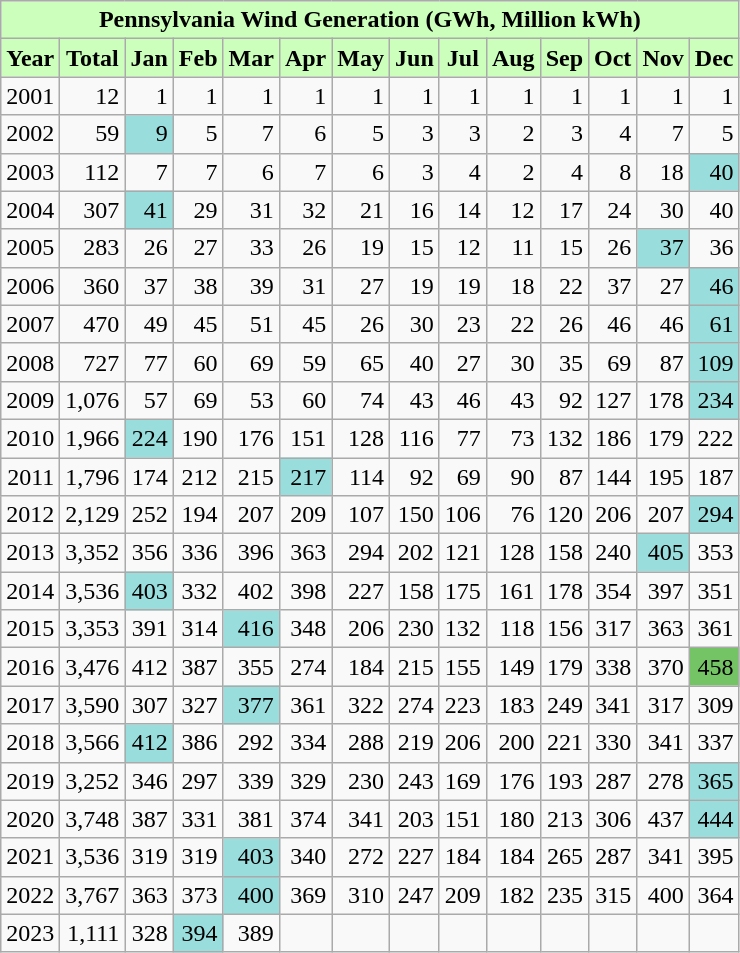<table class="wikitable" style="text-align:right;">
<tr>
<th colspan="14" style="background:#cfb;">Pennsylvania Wind Generation (GWh, Million kWh)</th>
</tr>
<tr>
<th style="background:#cfb;">Year</th>
<th style="background:#cfb;">Total</th>
<th style="background:#cfb;">Jan</th>
<th style="background:#cfb;">Feb</th>
<th style="background:#cfb;">Mar</th>
<th style="background:#cfb;">Apr</th>
<th style="background:#cfb;">May</th>
<th style="background:#cfb;">Jun</th>
<th style="background:#cfb;">Jul</th>
<th style="background:#cfb;">Aug</th>
<th style="background:#cfb;">Sep</th>
<th style="background:#cfb;">Oct</th>
<th style="background:#cfb;">Nov</th>
<th style="background:#cfb;">Dec</th>
</tr>
<tr align=right>
<td>2001</td>
<td>12</td>
<td>1</td>
<td>1</td>
<td>1</td>
<td>1</td>
<td>1</td>
<td>1</td>
<td>1</td>
<td>1</td>
<td>1</td>
<td>1</td>
<td>1</td>
<td>1</td>
</tr>
<tr align=right>
<td>2002</td>
<td>59</td>
<td style="background-color: #9dd;">9</td>
<td>5</td>
<td>7</td>
<td>6</td>
<td>5</td>
<td>3</td>
<td>3</td>
<td>2</td>
<td>3</td>
<td>4</td>
<td>7</td>
<td>5</td>
</tr>
<tr align=right>
<td>2003</td>
<td>112</td>
<td>7</td>
<td>7</td>
<td>6</td>
<td>7</td>
<td>6</td>
<td>3</td>
<td>4</td>
<td>2</td>
<td>4</td>
<td>8</td>
<td>18</td>
<td style="background-color: #9dd;">40</td>
</tr>
<tr align=right>
<td>2004</td>
<td>307</td>
<td style="background-color: #9dd;">41</td>
<td>29</td>
<td>31</td>
<td>32</td>
<td>21</td>
<td>16</td>
<td>14</td>
<td>12</td>
<td>17</td>
<td>24</td>
<td>30</td>
<td>40</td>
</tr>
<tr align=right>
<td>2005</td>
<td>283</td>
<td>26</td>
<td>27</td>
<td>33</td>
<td>26</td>
<td>19</td>
<td>15</td>
<td>12</td>
<td>11</td>
<td>15</td>
<td>26</td>
<td style="background-color: #9dd;">37</td>
<td>36</td>
</tr>
<tr align=right>
<td>2006</td>
<td>360</td>
<td>37</td>
<td>38</td>
<td>39</td>
<td>31</td>
<td>27</td>
<td>19</td>
<td>19</td>
<td>18</td>
<td>22</td>
<td>37</td>
<td>27</td>
<td style="background-color: #9dd;">46</td>
</tr>
<tr align=right>
<td>2007</td>
<td>470</td>
<td>49</td>
<td>45</td>
<td>51</td>
<td>45</td>
<td>26</td>
<td>30</td>
<td>23</td>
<td>22</td>
<td>26</td>
<td>46</td>
<td>46</td>
<td style="background-color: #9dd;">61</td>
</tr>
<tr align=right>
<td>2008</td>
<td>727</td>
<td>77</td>
<td>60</td>
<td>69</td>
<td>59</td>
<td>65</td>
<td>40</td>
<td>27</td>
<td>30</td>
<td>35</td>
<td>69</td>
<td>87</td>
<td style="background-color: #9dd;">109</td>
</tr>
<tr align=right>
<td>2009</td>
<td>1,076</td>
<td>57</td>
<td>69</td>
<td>53</td>
<td>60</td>
<td>74</td>
<td>43</td>
<td>46</td>
<td>43</td>
<td>92</td>
<td>127</td>
<td>178</td>
<td style="background-color: #9dd;">234</td>
</tr>
<tr align=right>
<td>2010</td>
<td>1,966</td>
<td style="background-color: #9dd;">224</td>
<td>190</td>
<td>176</td>
<td>151</td>
<td>128</td>
<td>116</td>
<td>77</td>
<td>73</td>
<td>132</td>
<td>186</td>
<td>179</td>
<td>222</td>
</tr>
<tr align=right>
<td>2011</td>
<td>1,796</td>
<td>174</td>
<td>212</td>
<td>215</td>
<td style="background-color: #9dd;">217</td>
<td>114</td>
<td>92</td>
<td>69</td>
<td>90</td>
<td>87</td>
<td>144</td>
<td>195</td>
<td>187</td>
</tr>
<tr align=right>
<td>2012</td>
<td>2,129</td>
<td>252</td>
<td>194</td>
<td>207</td>
<td>209</td>
<td>107</td>
<td>150</td>
<td>106</td>
<td>76</td>
<td>120</td>
<td>206</td>
<td>207</td>
<td style="background-color: #9dd;">294</td>
</tr>
<tr align=right>
<td>2013</td>
<td>3,352</td>
<td>356</td>
<td>336</td>
<td>396</td>
<td>363</td>
<td>294</td>
<td>202</td>
<td>121</td>
<td>128</td>
<td>158</td>
<td>240</td>
<td style="background-color: #9dd;">405</td>
<td>353</td>
</tr>
<tr align=right>
<td>2014</td>
<td>3,536</td>
<td style="background-color: #9dd;">403</td>
<td>332</td>
<td>402</td>
<td>398</td>
<td>227</td>
<td>158</td>
<td>175</td>
<td>161</td>
<td>178</td>
<td>354</td>
<td>397</td>
<td>351</td>
</tr>
<tr align=right>
<td>2015</td>
<td>3,353</td>
<td>391</td>
<td>314</td>
<td style="background-color: #9dd;">416</td>
<td>348</td>
<td>206</td>
<td>230</td>
<td>132</td>
<td>118</td>
<td>156</td>
<td>317</td>
<td>363</td>
<td>361</td>
</tr>
<tr align=right>
<td>2016</td>
<td>3,476</td>
<td>412</td>
<td>387</td>
<td>355</td>
<td>274</td>
<td>184</td>
<td>215</td>
<td>155</td>
<td>149</td>
<td>179</td>
<td>338</td>
<td>370</td>
<td style="background-color: #74C365">458</td>
</tr>
<tr align=right>
<td>2017</td>
<td>3,590</td>
<td>307</td>
<td>327</td>
<td style="background-color: #9dd;">377</td>
<td>361</td>
<td>322</td>
<td>274</td>
<td>223</td>
<td>183</td>
<td>249</td>
<td>341</td>
<td>317</td>
<td>309</td>
</tr>
<tr align=right>
<td>2018</td>
<td>3,566</td>
<td style="background-color: #9dd;">412</td>
<td>386</td>
<td>292</td>
<td>334</td>
<td>288</td>
<td>219</td>
<td>206</td>
<td>200</td>
<td>221</td>
<td>330</td>
<td>341</td>
<td>337</td>
</tr>
<tr align=right>
<td>2019</td>
<td>3,252</td>
<td>346</td>
<td>297</td>
<td>339</td>
<td>329</td>
<td>230</td>
<td>243</td>
<td>169</td>
<td>176</td>
<td>193</td>
<td>287</td>
<td>278</td>
<td style="background-color: #9dd;">365</td>
</tr>
<tr align=right>
<td>2020</td>
<td>3,748</td>
<td>387</td>
<td>331</td>
<td>381</td>
<td>374</td>
<td>341</td>
<td>203</td>
<td>151</td>
<td>180</td>
<td>213</td>
<td>306</td>
<td>437</td>
<td style="background-color: #9dd;">444</td>
</tr>
<tr align=right>
<td>2021</td>
<td>3,536</td>
<td>319</td>
<td>319</td>
<td style="background-color: #9dd;">403</td>
<td>340</td>
<td>272</td>
<td>227</td>
<td>184</td>
<td>184</td>
<td>265</td>
<td>287</td>
<td>341</td>
<td>395</td>
</tr>
<tr align=right>
<td>2022</td>
<td>3,767</td>
<td>363</td>
<td>373</td>
<td style="background-color: #9dd;">400</td>
<td>369</td>
<td>310</td>
<td>247</td>
<td>209</td>
<td>182</td>
<td>235</td>
<td>315</td>
<td>400</td>
<td>364</td>
</tr>
<tr align=right>
<td>2023</td>
<td>1,111</td>
<td>328</td>
<td style="background-color: #9dd;">394</td>
<td>389</td>
<td></td>
<td></td>
<td></td>
<td></td>
<td></td>
<td></td>
<td></td>
<td></td>
<td></td>
</tr>
</table>
